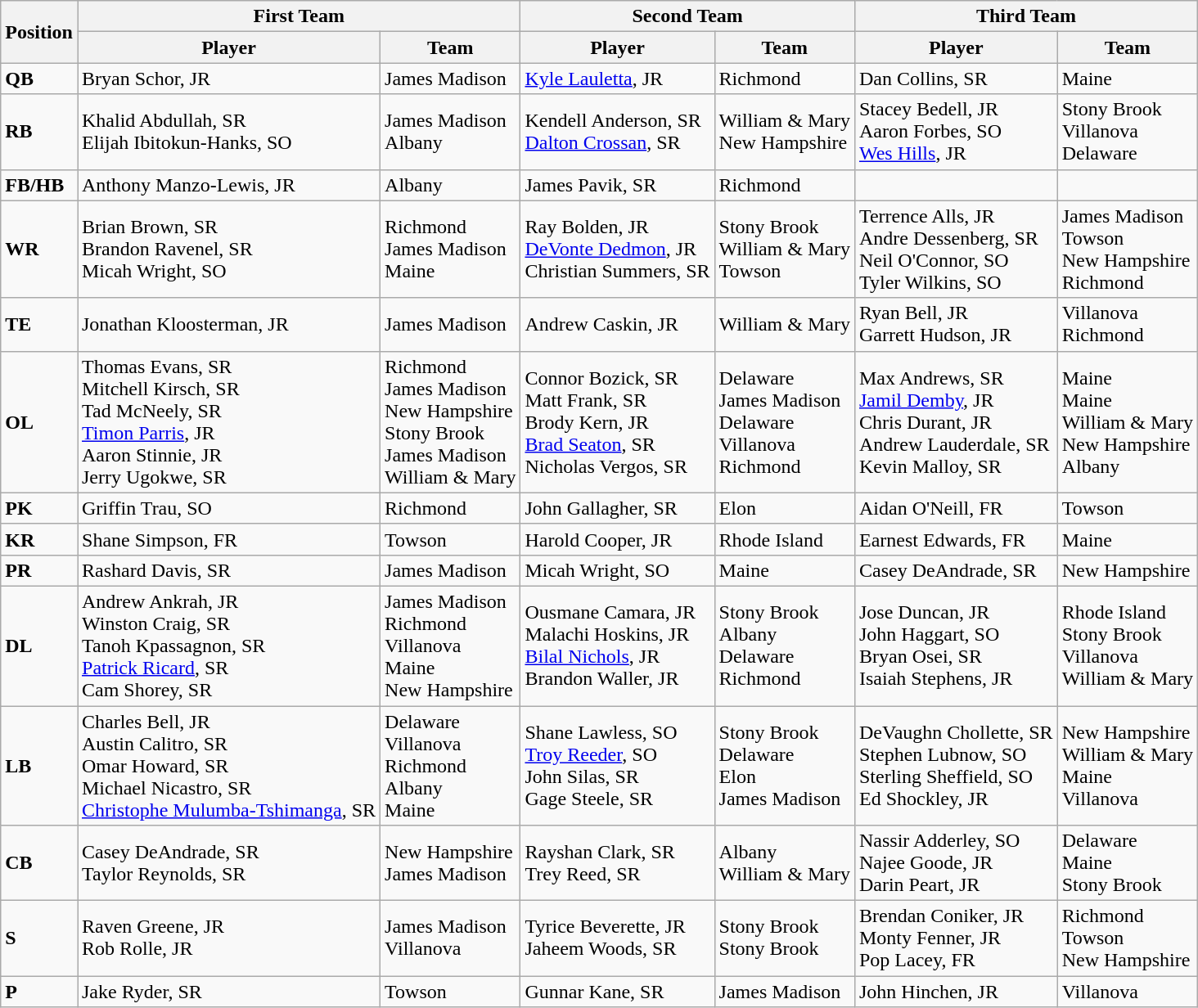<table class="wikitable" border="1">
<tr>
<th rowspan="2">Position</th>
<th colspan="2">First Team</th>
<th colspan="2">Second Team</th>
<th colspan="2">Third Team</th>
</tr>
<tr>
<th>Player</th>
<th>Team</th>
<th>Player</th>
<th>Team</th>
<th>Player</th>
<th>Team</th>
</tr>
<tr>
<td><strong>QB</strong></td>
<td>Bryan Schor, JR</td>
<td>James Madison</td>
<td><a href='#'>Kyle Lauletta</a>, JR</td>
<td>Richmond</td>
<td>Dan Collins, SR</td>
<td>Maine</td>
</tr>
<tr>
<td><strong>RB</strong></td>
<td>Khalid Abdullah, SR<br>Elijah Ibitokun-Hanks, SO</td>
<td>James Madison<br>Albany</td>
<td>Kendell Anderson, SR<br><a href='#'>Dalton Crossan</a>, SR</td>
<td>William & Mary<br>New Hampshire</td>
<td>Stacey Bedell, JR<br>Aaron Forbes, SO<br><a href='#'>Wes Hills</a>, JR</td>
<td>Stony Brook<br>Villanova<br>Delaware</td>
</tr>
<tr>
<td><strong>FB/HB</strong></td>
<td>Anthony Manzo-Lewis, JR</td>
<td>Albany</td>
<td>James Pavik, SR</td>
<td>Richmond</td>
<td></td>
<td></td>
</tr>
<tr>
<td><strong>WR</strong></td>
<td>Brian Brown, SR<br>Brandon Ravenel, SR<br>Micah Wright, SO</td>
<td>Richmond<br>James Madison<br>Maine<br></td>
<td>Ray Bolden, JR<br><a href='#'>DeVonte Dedmon</a>, JR<br>Christian Summers, SR</td>
<td>Stony Brook<br>William & Mary<br>Towson</td>
<td>Terrence Alls, JR<br>Andre Dessenberg, SR<br>Neil O'Connor, SO<br>Tyler Wilkins, SO</td>
<td>James Madison<br>Towson<br>New Hampshire<br>Richmond</td>
</tr>
<tr>
<td><strong>TE</strong></td>
<td>Jonathan Kloosterman, JR</td>
<td>James Madison</td>
<td>Andrew Caskin, JR</td>
<td>William & Mary</td>
<td>Ryan Bell, JR<br>Garrett Hudson, JR</td>
<td>Villanova<br>Richmond</td>
</tr>
<tr>
<td><strong>OL</strong></td>
<td>Thomas Evans, SR<br>Mitchell Kirsch, SR<br>Tad McNeely, SR<br><a href='#'>Timon Parris</a>, JR<br>Aaron Stinnie, JR<br>Jerry Ugokwe, SR</td>
<td>Richmond<br>James Madison<br>New Hampshire<br>Stony Brook<br>James Madison<br>William & Mary</td>
<td>Connor Bozick, SR<br>Matt Frank, SR<br>Brody Kern, JR<br><a href='#'>Brad Seaton</a>, SR<br>Nicholas Vergos, SR</td>
<td>Delaware<br>James Madison<br>Delaware<br>Villanova<br>Richmond</td>
<td>Max Andrews, SR<br><a href='#'>Jamil Demby</a>, JR<br>Chris Durant, JR<br>Andrew Lauderdale, SR<br>Kevin Malloy, SR<br></td>
<td>Maine<br>Maine<br>William & Mary<br>New Hampshire<br>Albany</td>
</tr>
<tr>
<td><strong>PK</strong></td>
<td>Griffin Trau, SO</td>
<td>Richmond</td>
<td>John Gallagher, SR</td>
<td>Elon</td>
<td>Aidan O'Neill, FR</td>
<td>Towson</td>
</tr>
<tr>
<td><strong>KR</strong></td>
<td>Shane Simpson, FR</td>
<td>Towson</td>
<td>Harold Cooper, JR</td>
<td>Rhode Island</td>
<td>Earnest Edwards, FR</td>
<td>Maine</td>
</tr>
<tr>
<td><strong>PR</strong></td>
<td>Rashard Davis, SR</td>
<td>James Madison</td>
<td>Micah Wright, SO</td>
<td>Maine</td>
<td>Casey DeAndrade, SR</td>
<td>New Hampshire</td>
</tr>
<tr>
<td><strong>DL</strong></td>
<td>Andrew Ankrah, JR<br>Winston Craig, SR<br>Tanoh Kpassagnon, SR<br><a href='#'>Patrick Ricard</a>, SR<br>Cam Shorey, SR</td>
<td>James Madison<br>Richmond<br>Villanova<br>Maine<br>New Hampshire</td>
<td>Ousmane Camara, JR<br>Malachi Hoskins, JR<br><a href='#'>Bilal Nichols</a>, JR<br>Brandon Waller, JR</td>
<td>Stony Brook<br>Albany<br>Delaware<br>Richmond</td>
<td>Jose Duncan, JR<br>John Haggart, SO<br>Bryan Osei, SR<br>Isaiah Stephens, JR</td>
<td>Rhode Island<br>Stony Brook<br>Villanova<br>William & Mary</td>
</tr>
<tr>
<td><strong>LB</strong></td>
<td>Charles Bell, JR<br>Austin Calitro, SR<br>Omar Howard, SR<br>Michael Nicastro, SR<br><a href='#'>Christophe Mulumba-Tshimanga</a>, SR</td>
<td>Delaware<br>Villanova<br>Richmond<br>Albany<br>Maine</td>
<td>Shane Lawless, SO<br><a href='#'>Troy Reeder</a>, SO<br>John Silas, SR<br>Gage Steele, SR</td>
<td>Stony Brook<br>Delaware<br>Elon<br>James Madison</td>
<td>DeVaughn Chollette, SR<br>Stephen Lubnow, SO<br>Sterling Sheffield, SO<br>Ed Shockley, JR</td>
<td>New Hampshire<br>William & Mary<br>Maine<br>Villanova</td>
</tr>
<tr>
<td><strong>CB</strong></td>
<td>Casey DeAndrade, SR<br>Taylor Reynolds, SR<br></td>
<td>New Hampshire<br>James Madison</td>
<td>Rayshan Clark, SR<br>Trey Reed, SR</td>
<td>Albany<br>William & Mary</td>
<td>Nassir Adderley, SO<br>Najee Goode, JR<br>Darin Peart, JR</td>
<td>Delaware<br>Maine<br>Stony Brook</td>
</tr>
<tr>
<td><strong>S</strong></td>
<td>Raven Greene, JR<br>Rob Rolle, JR</td>
<td>James Madison<br>Villanova</td>
<td>Tyrice Beverette, JR<br>Jaheem Woods, SR</td>
<td>Stony Brook<br>Stony Brook</td>
<td>Brendan Coniker, JR<br>Monty Fenner, JR<br>Pop Lacey, FR</td>
<td>Richmond<br>Towson<br>New Hampshire</td>
</tr>
<tr>
<td><strong>P</strong></td>
<td>Jake Ryder, SR</td>
<td>Towson</td>
<td>Gunnar Kane, SR</td>
<td>James Madison</td>
<td>John Hinchen, JR</td>
<td>Villanova</td>
</tr>
</table>
